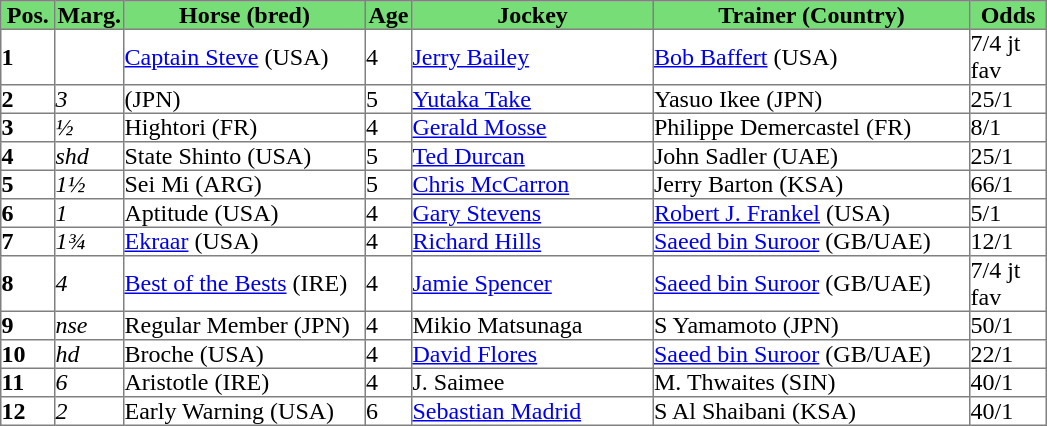<table class = "sortable" | border="1" cellpadding="0" style="border-collapse: collapse;">
<tr style="background:#7d7; text-align:center;">
<th style="width:35px;"><strong>Pos.</strong></th>
<th style="width:45px;"><strong>Marg.</strong></th>
<th style="width:160px;"><strong>Horse (bred)</strong></th>
<th style="width:30px;"><strong>Age</strong></th>
<th style="width:160px;"><strong>Jockey</strong></th>
<th style="width:210px;"><strong>Trainer (Country)</strong></th>
<th style="width:50px;"><strong>Odds</strong></th>
</tr>
<tr>
<td><strong>1</strong></td>
<td></td>
<td><a href='#'>Captain Steve</a> (USA)</td>
<td>4</td>
<td><a href='#'>Jerry Bailey</a></td>
<td><a href='#'>Bob Baffert</a> (USA)</td>
<td>7/4 jt fav</td>
</tr>
<tr>
<td><strong>2</strong></td>
<td><em>3</em></td>
<td> (JPN)</td>
<td>5</td>
<td><a href='#'>Yutaka Take</a></td>
<td>Yasuo Ikee (JPN)</td>
<td>25/1</td>
</tr>
<tr>
<td><strong>3</strong></td>
<td><em>½</em></td>
<td>Hightori (FR)</td>
<td>4</td>
<td><a href='#'>Gerald Mosse</a></td>
<td>Philippe Demercastel (FR)</td>
<td>8/1</td>
</tr>
<tr>
<td><strong>4</strong></td>
<td><em>shd</em></td>
<td>State Shinto (USA)</td>
<td>5</td>
<td><a href='#'>Ted Durcan</a></td>
<td>John Sadler (UAE)</td>
<td>25/1</td>
</tr>
<tr>
<td><strong>5</strong></td>
<td><em>1½</em></td>
<td>Sei Mi (ARG)</td>
<td>5</td>
<td><a href='#'>Chris McCarron</a></td>
<td>Jerry Barton (KSA)</td>
<td>66/1</td>
</tr>
<tr>
<td><strong>6</strong></td>
<td><em>1</em></td>
<td>Aptitude (USA)</td>
<td>4</td>
<td><a href='#'>Gary Stevens</a></td>
<td><a href='#'>Robert J. Frankel</a> (USA)</td>
<td>5/1</td>
</tr>
<tr>
<td><strong>7</strong></td>
<td><em>1¾</em></td>
<td><a href='#'>Ekraar</a> (USA)</td>
<td>4</td>
<td><a href='#'>Richard Hills</a></td>
<td><a href='#'>Saeed bin Suroor</a> (GB/UAE)</td>
<td>12/1</td>
</tr>
<tr>
<td><strong>8</strong></td>
<td><em>4</em></td>
<td><a href='#'>Best of the Bests</a> (IRE)</td>
<td>4</td>
<td><a href='#'>Jamie Spencer</a></td>
<td><a href='#'>Saeed bin Suroor</a> (GB/UAE)</td>
<td>7/4 jt fav</td>
</tr>
<tr>
<td><strong>9</strong></td>
<td><em>nse</em></td>
<td>Regular Member (JPN)</td>
<td>4</td>
<td>Mikio Matsunaga</td>
<td>S Yamamoto (JPN)</td>
<td>50/1</td>
</tr>
<tr>
<td><strong>10</strong></td>
<td><em>hd</em></td>
<td>Broche (USA)</td>
<td>4</td>
<td><a href='#'>David Flores</a></td>
<td><a href='#'>Saeed bin Suroor</a> (GB/UAE)</td>
<td>22/1</td>
</tr>
<tr>
<td><strong>11</strong></td>
<td><em>6</em></td>
<td>Aristotle (IRE)</td>
<td>4</td>
<td>J. Saimee</td>
<td>M. Thwaites (SIN)</td>
<td>40/1</td>
</tr>
<tr>
<td><strong>12</strong></td>
<td><em>2</em></td>
<td>Early Warning (USA)</td>
<td>6</td>
<td><a href='#'>Sebastian Madrid</a></td>
<td>S Al Shaibani (KSA)</td>
<td>40/1</td>
</tr>
</table>
